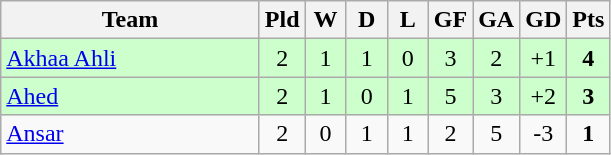<table class="wikitable" style="text-align: center;">
<tr>
<th width=165>Team</th>
<th width=20>Pld</th>
<th width=20>W</th>
<th width=20>D</th>
<th width=20>L</th>
<th width=20>GF</th>
<th width=20>GA</th>
<th width=20>GD</th>
<th width=20>Pts</th>
</tr>
<tr bgcolor = ccffcc>
<td style="text-align:left;"> <a href='#'>Akhaa Ahli</a></td>
<td>2</td>
<td>1</td>
<td>1</td>
<td>0</td>
<td>3</td>
<td>2</td>
<td>+1</td>
<td><strong>4</strong></td>
</tr>
<tr bgcolor = ccffcc>
<td style="text-align:left;"> <a href='#'>Ahed</a></td>
<td>2</td>
<td>1</td>
<td>0</td>
<td>1</td>
<td>5</td>
<td>3</td>
<td>+2</td>
<td><strong>3</strong></td>
</tr>
<tr>
<td style="text-align:left;"> <a href='#'>Ansar</a></td>
<td>2</td>
<td>0</td>
<td>1</td>
<td>1</td>
<td>2</td>
<td>5</td>
<td>-3</td>
<td><strong>1</strong></td>
</tr>
</table>
